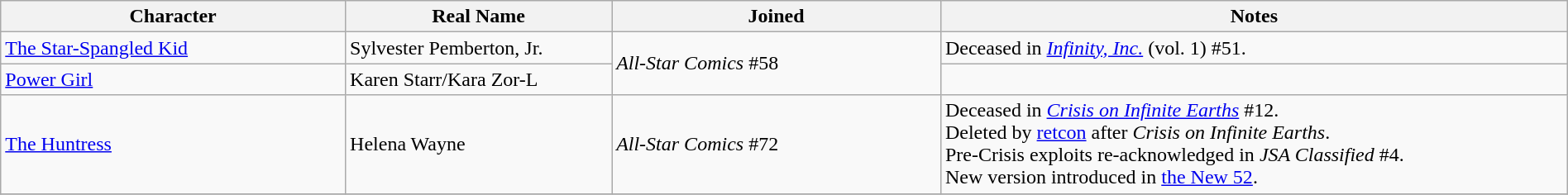<table class="wikitable" width=100%>
<tr>
<th width=22%>Character</th>
<th width=17%>Real Name</th>
<th width=21%>Joined</th>
<th width=40%>Notes</th>
</tr>
<tr>
<td><a href='#'>The Star-Spangled Kid</a></td>
<td>Sylvester Pemberton, Jr.</td>
<td rowspan="2"><em>All-Star Comics</em> #58</td>
<td>Deceased in <em><a href='#'>Infinity, Inc.</a></em> (vol. 1) #51.</td>
</tr>
<tr>
<td><a href='#'>Power Girl</a></td>
<td>Karen Starr/Kara Zor-L</td>
<td></td>
</tr>
<tr>
<td><a href='#'>The Huntress</a></td>
<td>Helena Wayne</td>
<td><em>All-Star Comics</em> #72</td>
<td>Deceased in <em><a href='#'>Crisis on Infinite Earths</a></em> #12.<br>Deleted by <a href='#'>retcon</a> after <em>Crisis on Infinite Earths</em>.<br>Pre-Crisis exploits re-acknowledged in <em>JSA Classified</em> #4.<br>New version introduced in <a href='#'>the New 52</a>.</td>
</tr>
<tr>
</tr>
</table>
